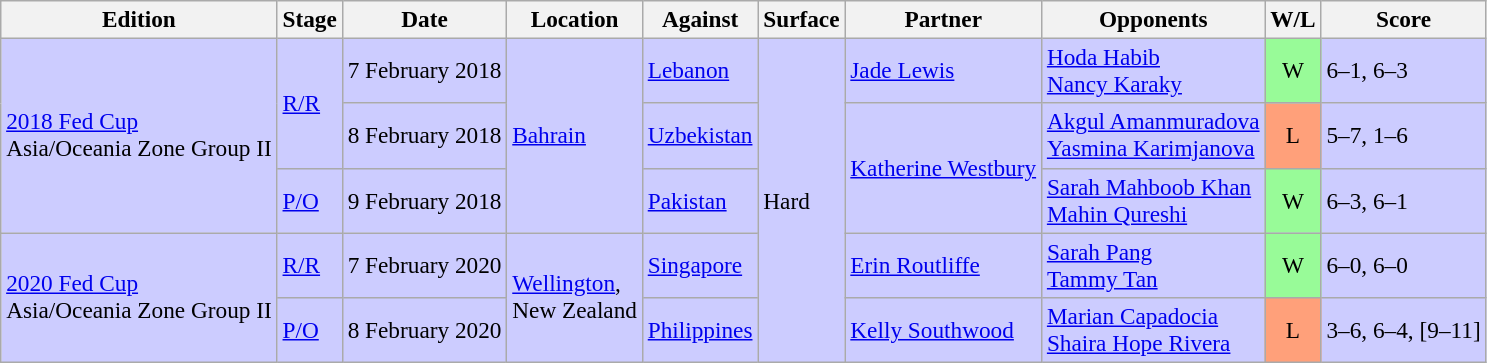<table class=wikitable style=font-size:97%>
<tr>
<th>Edition</th>
<th>Stage</th>
<th>Date</th>
<th>Location</th>
<th>Against</th>
<th>Surface</th>
<th>Partner</th>
<th>Opponents</th>
<th>W/L</th>
<th>Score</th>
</tr>
<tr style="background:#ccf;">
<td rowspan="3"><a href='#'>2018 Fed Cup</a> <br> Asia/Oceania Zone Group II</td>
<td rowspan="2"><a href='#'>R/R</a></td>
<td>7 February 2018</td>
<td rowspan="3"><a href='#'>Bahrain</a></td>
<td> <a href='#'>Lebanon</a></td>
<td rowspan="5">Hard</td>
<td><a href='#'>Jade Lewis</a></td>
<td> <a href='#'>Hoda Habib</a> <br>  <a href='#'>Nancy Karaky</a></td>
<td style="text-align:center; background:#98fb98;">W</td>
<td>6–1, 6–3</td>
</tr>
<tr style="background:#ccf;">
<td>8 February 2018</td>
<td> <a href='#'>Uzbekistan</a></td>
<td rowspan="2"><a href='#'>Katherine Westbury</a></td>
<td> <a href='#'>Akgul Amanmuradova</a> <br>  <a href='#'>Yasmina Karimjanova</a></td>
<td style="text-align:center; background:#ffa07a;">L</td>
<td>5–7, 1–6</td>
</tr>
<tr style="background:#ccf;">
<td><a href='#'>P/O</a></td>
<td>9 February 2018</td>
<td> <a href='#'>Pakistan</a></td>
<td> <a href='#'>Sarah Mahboob Khan</a> <br>  <a href='#'>Mahin Qureshi</a></td>
<td style="text-align:center; background:#98fb98;">W</td>
<td>6–3, 6–1</td>
</tr>
<tr style="background:#ccf;">
<td rowspan="2"><a href='#'>2020 Fed Cup</a> <br> Asia/Oceania Zone Group II</td>
<td><a href='#'>R/R</a></td>
<td>7 February 2020</td>
<td rowspan="2"><a href='#'>Wellington</a>,<br> New Zealand</td>
<td> <a href='#'>Singapore</a></td>
<td><a href='#'>Erin Routliffe</a></td>
<td> <a href='#'>Sarah Pang</a> <br>  <a href='#'>Tammy Tan</a></td>
<td style="text-align:center; background:#98fb98;">W</td>
<td>6–0, 6–0</td>
</tr>
<tr style="background:#ccf;">
<td><a href='#'>P/O</a></td>
<td>8 February 2020</td>
<td> <a href='#'>Philippines</a></td>
<td><a href='#'>Kelly Southwood</a></td>
<td> <a href='#'>Marian Capadocia</a> <br>  <a href='#'>Shaira Hope Rivera</a></td>
<td style="text-align:center; background:#ffa07a;">L</td>
<td>3–6, 6–4, [9–11]</td>
</tr>
</table>
